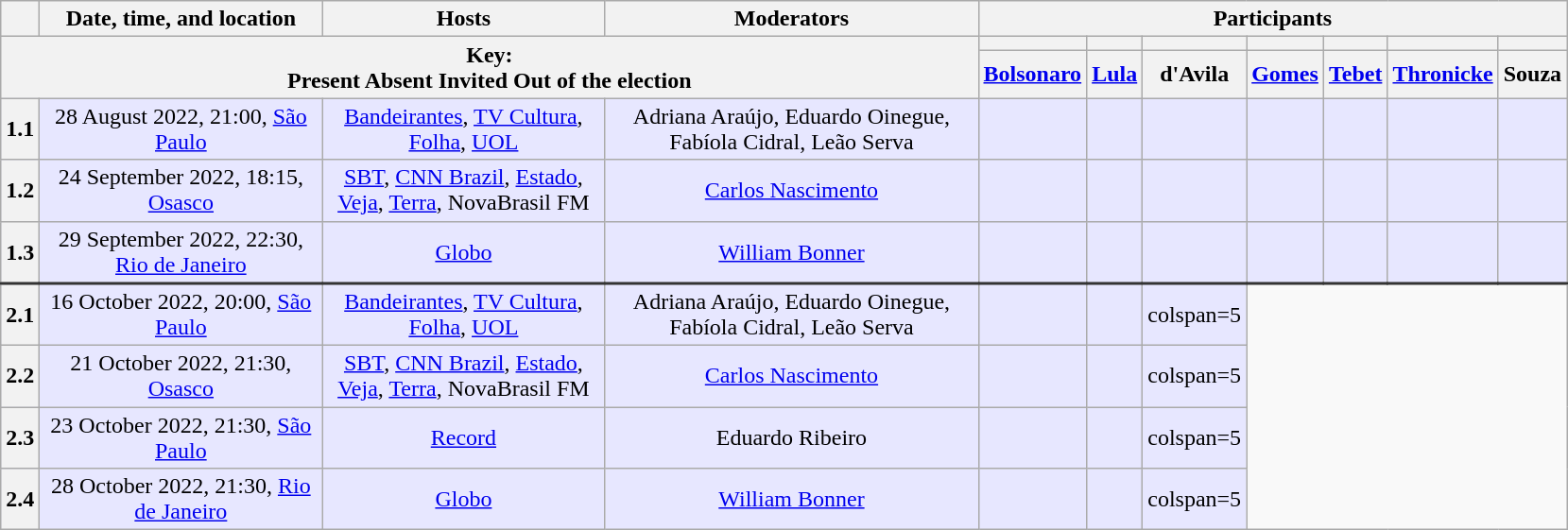<table class=wikitable style=text-align:center>
<tr>
<th></th>
<th>Date, time, and location</th>
<th>Hosts</th>
<th>Moderators</th>
<th colspan=7 scope=col>Participants</th>
</tr>
<tr>
<th colspan=4 rowspan=2>Key:<br> Present  Absent  Invited  Out of the election</th>
<th scope=col style=background:><a href='#'></a></th>
<th scope=col style=background:><a href='#'></a></th>
<th scope=col style=background:><a href='#'></a></th>
<th scope=col style=background:><a href='#'></a></th>
<th scope=col style=background:><a href='#'></a></th>
<th scope=col style=background:><a href='#'></a></th>
<th scope=col style=background:><a href='#'></a></th>
</tr>
<tr>
<th><a href='#'>Bolsonaro</a></th>
<th><a href='#'>Lula</a></th>
<th>d'Avila</th>
<th><a href='#'>Gomes</a></th>
<th><a href='#'>Tebet</a></th>
<th><a href='#'>Thronicke</a></th>
<th>Souza</th>
</tr>
<tr style=background:#e7e7ff>
<th scope=row style=text-align:center>1.1</th>
<td style=max-width:12em>28 August 2022, 21:00, <span><a href='#'>São Paulo</a></span></td>
<td style=max-width:12em><a href='#'>Bandeirantes</a>, <a href='#'>TV Cultura</a>, <a href='#'>Folha</a>, <a href='#'>UOL</a></td>
<td style=max-width:16em>Adriana Araújo, Eduardo Oinegue, Fabíola Cidral, Leão Serva</td>
<td></td>
<td></td>
<td></td>
<td></td>
<td></td>
<td></td>
<td></td>
</tr>
<tr style=background:#e7e7ff>
<th scope=row style=text-align:center>1.2</th>
<td style=max-width:12em>24 September 2022, 18:15, <span><a href='#'>Osasco</a></span></td>
<td style=max-width:12em><a href='#'>SBT</a>, <a href='#'>CNN Brazil</a>, <a href='#'>Estado</a>, <a href='#'>Veja</a>, <a href='#'>Terra</a>, NovaBrasil FM</td>
<td><a href='#'>Carlos Nascimento</a></td>
<td></td>
<td></td>
<td></td>
<td></td>
<td></td>
<td></td>
<td></td>
</tr>
<tr style=background:#e7e7ff>
<th scope=row style=text-align:center>1.3</th>
<td style=max-width:12em>29 September 2022, 22:30, <span><a href='#'>Rio de Janeiro</a></span></td>
<td><a href='#'>Globo</a></td>
<td><a href='#'>William Bonner</a></td>
<td></td>
<td></td>
<td></td>
<td></td>
<td></td>
<td></td>
<td></td>
</tr>
<tr style="background:#e7e7ff; border-top: 2px solid #333333">
<th scope=row style=text-align:center>2.1</th>
<td style=max-width:12em>16 October 2022, 20:00, <span><a href='#'>São Paulo</a></span></td>
<td style=max-width:12em><a href='#'>Bandeirantes</a>, <a href='#'>TV Cultura</a>, <a href='#'>Folha</a>, <a href='#'>UOL</a></td>
<td style=max-width:16em>Adriana Araújo, Eduardo Oinegue, Fabíola Cidral, Leão Serva</td>
<td></td>
<td></td>
<td>colspan=5 </td>
</tr>
<tr style=background:#e7e7ff>
<th scope=row style=text-align:center>2.2</th>
<td style=max-width:12em>21 October 2022, 21:30, <span><a href='#'>Osasco</a></span></td>
<td style=max-width:12em><a href='#'>SBT</a>, <a href='#'>CNN Brazil</a>, <a href='#'>Estado</a>, <a href='#'>Veja</a>, <a href='#'>Terra</a>, NovaBrasil FM</td>
<td><a href='#'>Carlos Nascimento</a></td>
<td></td>
<td></td>
<td>colspan=5 </td>
</tr>
<tr style=background:#e7e7ff>
<th scope=row style=text-align:center>2.3</th>
<td style=max-width:12em>23 October 2022, 21:30, <span><a href='#'>São Paulo</a></span></td>
<td><a href='#'>Record</a></td>
<td>Eduardo Ribeiro</td>
<td></td>
<td></td>
<td>colspan=5 </td>
</tr>
<tr style=background:#e7e7ff>
<th scope=row style=text-align:center>2.4</th>
<td style=max-width:12em>28 October 2022, 21:30, <span><a href='#'>Rio de Janeiro</a></span></td>
<td><a href='#'>Globo</a></td>
<td><a href='#'>William Bonner</a></td>
<td></td>
<td></td>
<td>colspan=5 </td>
</tr>
</table>
